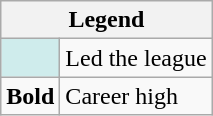<table class="wikitable">
<tr>
<th colspan="2">Legend</th>
</tr>
<tr>
<td style="background:#cfecec;"></td>
<td>Led the league</td>
</tr>
<tr>
<td><strong>Bold</strong></td>
<td>Career high</td>
</tr>
</table>
